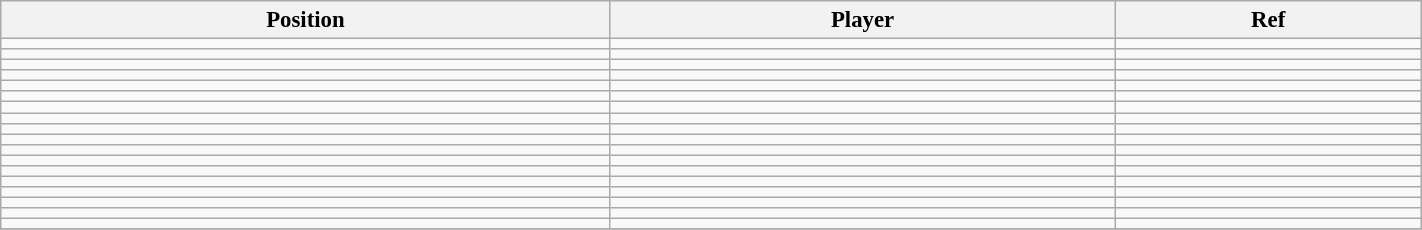<table class="wikitable sortable" style="width:75%; text-align:center; font-size:95%; text-align:left;">
<tr>
<th><strong>Position</strong></th>
<th><strong>Player</strong></th>
<th><strong>Ref</strong></th>
</tr>
<tr>
<td></td>
<td></td>
<td></td>
</tr>
<tr>
<td></td>
<td></td>
<td></td>
</tr>
<tr>
<td></td>
<td></td>
<td></td>
</tr>
<tr>
<td></td>
<td></td>
<td></td>
</tr>
<tr>
<td></td>
<td></td>
<td></td>
</tr>
<tr>
<td></td>
<td></td>
<td></td>
</tr>
<tr>
<td></td>
<td></td>
<td></td>
</tr>
<tr>
<td></td>
<td></td>
<td></td>
</tr>
<tr>
<td></td>
<td></td>
<td></td>
</tr>
<tr>
<td></td>
<td></td>
<td></td>
</tr>
<tr>
<td></td>
<td></td>
<td></td>
</tr>
<tr>
<td></td>
<td></td>
<td></td>
</tr>
<tr>
<td></td>
<td></td>
<td></td>
</tr>
<tr>
<td></td>
<td></td>
<td></td>
</tr>
<tr>
<td></td>
<td></td>
<td></td>
</tr>
<tr>
<td></td>
<td></td>
<td></td>
</tr>
<tr>
<td></td>
<td></td>
<td></td>
</tr>
<tr>
<td></td>
<td></td>
<td></td>
</tr>
<tr>
</tr>
</table>
